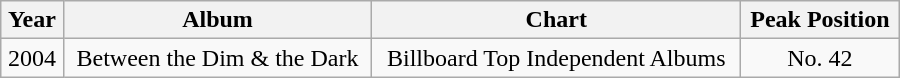<table class="wikitable" width="600px">
<tr>
<th align="center">Year</th>
<th align="center">Album</th>
<th align="center">Chart</th>
<th align="center">Peak Position</th>
</tr>
<tr>
<td align="center">2004</td>
<td align="center">Between the Dim & the Dark</td>
<td align="center">Billboard Top Independent Albums</td>
<td align="center">No. 42</td>
</tr>
</table>
